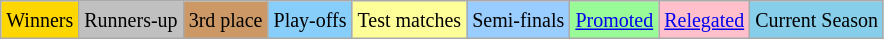<table class="wikitable" align="left">
<tr>
<td bgcolor=gold><small>Winners</small></td>
<td bgcolor=silver><small>Runners-up</small></td>
<td bgcolor=#CC9966><small>3rd place</small></td>
<td bgcolor=#87CEFA><small>Play-offs</small></td>
<td bgcolor=#FFFF99><small>Test matches</small></td>
<td bgcolor=#9acdff><small>Semi-finals</small></td>
<td bgcolor=PaleGreen><small><a href='#'>Promoted</a></small></td>
<td bgcolor=Pink><small><a href='#'>Relegated</a></small></td>
<td bgcolor=SkyBlue><small>Current Season</small></td>
</tr>
</table>
